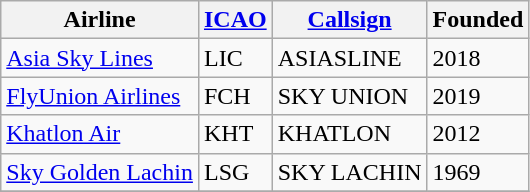<table class="wikitable sortable">
<tr valign="middle">
<th>Airline</th>
<th><a href='#'>ICAO</a></th>
<th><a href='#'>Callsign</a></th>
<th>Founded</th>
</tr>
<tr>
<td><a href='#'>Asia Sky Lines</a></td>
<td>LIC</td>
<td>ASIASLINE</td>
<td>2018</td>
</tr>
<tr>
<td><a href='#'>FlyUnion Airlines</a></td>
<td>FCH</td>
<td>SKY UNION</td>
<td>2019</td>
</tr>
<tr>
<td><a href='#'>Khatlon Air</a></td>
<td>KHT</td>
<td>KHATLON</td>
<td>2012</td>
</tr>
<tr>
<td><a href='#'>Sky Golden Lachin</a></td>
<td>LSG</td>
<td>SKY LACHIN</td>
<td>1969</td>
</tr>
<tr>
</tr>
</table>
